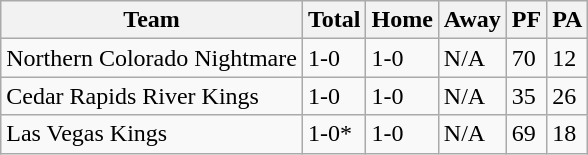<table class="wikitable">
<tr>
<th>Team</th>
<th>Total</th>
<th>Home</th>
<th>Away</th>
<th>PF</th>
<th>PA</th>
</tr>
<tr>
<td>Northern Colorado Nightmare</td>
<td>1-0</td>
<td>1-0</td>
<td>N/A</td>
<td>70</td>
<td>12</td>
</tr>
<tr>
<td>Cedar Rapids River Kings</td>
<td>1-0</td>
<td>1-0</td>
<td>N/A</td>
<td>35</td>
<td>26</td>
</tr>
<tr>
<td>Las Vegas Kings</td>
<td>1-0*</td>
<td>1-0</td>
<td>N/A</td>
<td>69</td>
<td>18</td>
</tr>
</table>
